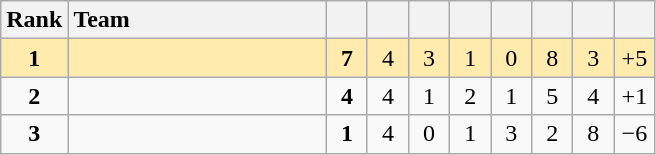<table class="wikitable" style="text-align: center;">
<tr>
<th width=30>Rank</th>
<th width=165 style="text-align:left;">Team</th>
<th width=20></th>
<th width=20></th>
<th width=20></th>
<th width=20></th>
<th width=20></th>
<th width=20></th>
<th width=20></th>
<th width=20></th>
</tr>
<tr style="background:#ffebad;">
<td><strong>1</strong></td>
<td style="text-align:left;"></td>
<td><strong>7</strong></td>
<td>4</td>
<td>3</td>
<td>1</td>
<td>0</td>
<td>8</td>
<td>3</td>
<td>+5</td>
</tr>
<tr>
<td><strong>2</strong></td>
<td style="text-align:left;"></td>
<td><strong>4</strong></td>
<td>4</td>
<td>1</td>
<td>2</td>
<td>1</td>
<td>5</td>
<td>4</td>
<td>+1</td>
</tr>
<tr>
<td><strong>3</strong></td>
<td style="text-align:left;"></td>
<td><strong>1</strong></td>
<td>4</td>
<td>0</td>
<td>1</td>
<td>3</td>
<td>2</td>
<td>8</td>
<td>−6</td>
</tr>
</table>
